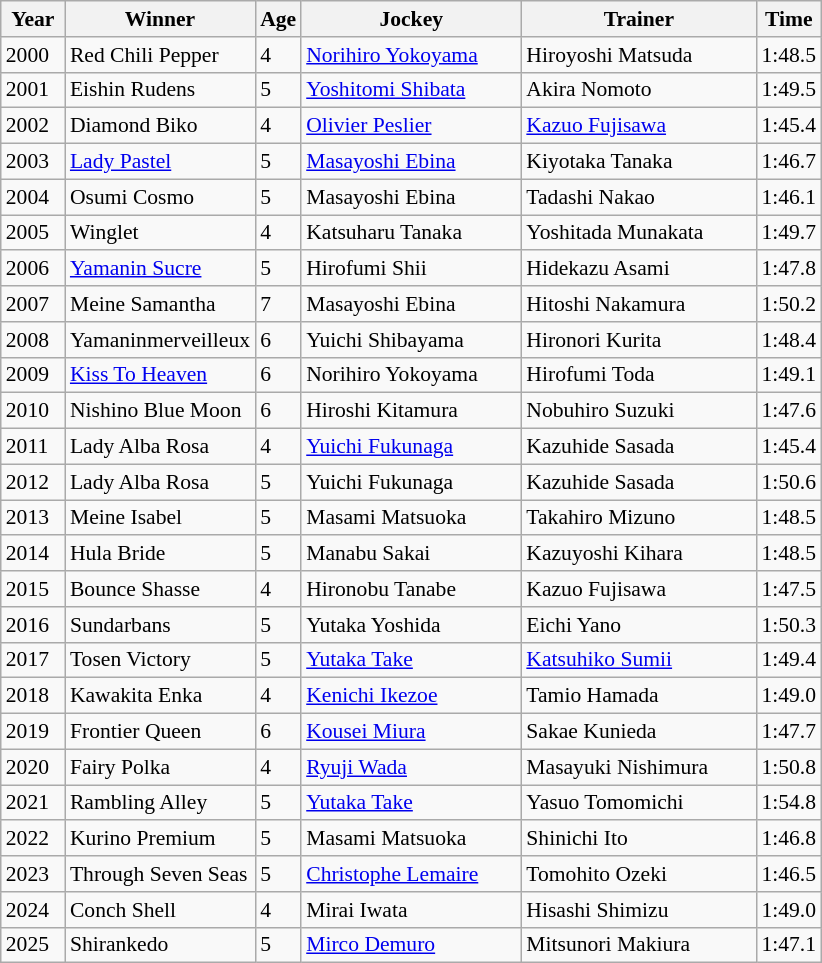<table class="wikitable sortable" style="font-size:90%">
<tr>
<th width="36px">Year<br></th>
<th width="120px">Winner<br></th>
<th>Age<br></th>
<th width="140px">Jockey<br></th>
<th width="150px">Trainer<br></th>
<th>Time<br></th>
</tr>
<tr>
<td>2000</td>
<td>Red Chili Pepper</td>
<td>4</td>
<td><a href='#'>Norihiro Yokoyama</a></td>
<td>Hiroyoshi Matsuda</td>
<td>1:48.5</td>
</tr>
<tr>
<td>2001</td>
<td>Eishin Rudens</td>
<td>5</td>
<td><a href='#'>Yoshitomi Shibata</a></td>
<td>Akira Nomoto</td>
<td>1:49.5</td>
</tr>
<tr>
<td>2002</td>
<td>Diamond Biko</td>
<td>4</td>
<td><a href='#'>Olivier Peslier</a></td>
<td><a href='#'>Kazuo Fujisawa</a></td>
<td>1:45.4</td>
</tr>
<tr>
<td>2003</td>
<td><a href='#'>Lady Pastel</a></td>
<td>5</td>
<td><a href='#'>Masayoshi Ebina</a></td>
<td>Kiyotaka Tanaka</td>
<td>1:46.7</td>
</tr>
<tr>
<td>2004</td>
<td>Osumi Cosmo</td>
<td>5</td>
<td>Masayoshi Ebina</td>
<td>Tadashi Nakao</td>
<td>1:46.1</td>
</tr>
<tr>
<td>2005</td>
<td>Winglet</td>
<td>4</td>
<td>Katsuharu Tanaka</td>
<td>Yoshitada Munakata</td>
<td>1:49.7</td>
</tr>
<tr>
<td>2006</td>
<td><a href='#'>Yamanin Sucre</a></td>
<td>5</td>
<td>Hirofumi Shii</td>
<td>Hidekazu Asami</td>
<td>1:47.8</td>
</tr>
<tr>
<td>2007</td>
<td>Meine Samantha</td>
<td>7</td>
<td>Masayoshi Ebina</td>
<td>Hitoshi Nakamura</td>
<td>1:50.2</td>
</tr>
<tr>
<td>2008</td>
<td>Yamaninmerveilleux</td>
<td>6</td>
<td>Yuichi Shibayama</td>
<td>Hironori Kurita</td>
<td>1:48.4</td>
</tr>
<tr>
<td>2009</td>
<td><a href='#'>Kiss To Heaven</a></td>
<td>6</td>
<td>Norihiro Yokoyama</td>
<td>Hirofumi Toda</td>
<td>1:49.1</td>
</tr>
<tr>
<td>2010</td>
<td>Nishino Blue Moon</td>
<td>6</td>
<td>Hiroshi Kitamura</td>
<td>Nobuhiro Suzuki</td>
<td>1:47.6</td>
</tr>
<tr>
<td>2011</td>
<td>Lady Alba Rosa</td>
<td>4</td>
<td><a href='#'>Yuichi Fukunaga</a></td>
<td>Kazuhide Sasada</td>
<td>1:45.4</td>
</tr>
<tr>
<td>2012</td>
<td>Lady Alba Rosa</td>
<td>5</td>
<td>Yuichi Fukunaga</td>
<td>Kazuhide Sasada</td>
<td>1:50.6</td>
</tr>
<tr>
<td>2013</td>
<td>Meine Isabel</td>
<td>5</td>
<td>Masami Matsuoka</td>
<td>Takahiro Mizuno</td>
<td>1:48.5</td>
</tr>
<tr>
<td>2014</td>
<td>Hula Bride</td>
<td>5</td>
<td>Manabu Sakai</td>
<td>Kazuyoshi Kihara</td>
<td>1:48.5</td>
</tr>
<tr>
<td>2015</td>
<td>Bounce Shasse</td>
<td>4</td>
<td>Hironobu Tanabe</td>
<td>Kazuo Fujisawa</td>
<td>1:47.5</td>
</tr>
<tr>
<td>2016</td>
<td>Sundarbans</td>
<td>5</td>
<td>Yutaka Yoshida</td>
<td>Eichi Yano</td>
<td>1:50.3</td>
</tr>
<tr>
<td>2017</td>
<td>Tosen Victory</td>
<td>5</td>
<td><a href='#'>Yutaka Take</a></td>
<td><a href='#'>Katsuhiko Sumii</a></td>
<td>1:49.4</td>
</tr>
<tr>
<td>2018</td>
<td>Kawakita Enka</td>
<td>4</td>
<td><a href='#'>Kenichi Ikezoe</a></td>
<td>Tamio Hamada</td>
<td>1:49.0</td>
</tr>
<tr>
<td>2019</td>
<td>Frontier Queen</td>
<td>6</td>
<td><a href='#'>Kousei Miura</a></td>
<td>Sakae Kunieda</td>
<td>1:47.7</td>
</tr>
<tr>
<td>2020</td>
<td>Fairy Polka</td>
<td>4</td>
<td><a href='#'>Ryuji Wada</a></td>
<td>Masayuki Nishimura</td>
<td>1:50.8</td>
</tr>
<tr>
<td>2021</td>
<td>Rambling Alley</td>
<td>5</td>
<td><a href='#'>Yutaka Take</a></td>
<td>Yasuo Tomomichi</td>
<td>1:54.8</td>
</tr>
<tr>
<td>2022</td>
<td>Kurino Premium</td>
<td>5</td>
<td>Masami Matsuoka</td>
<td>Shinichi Ito</td>
<td>1:46.8</td>
</tr>
<tr>
<td>2023</td>
<td>Through Seven Seas</td>
<td>5</td>
<td><a href='#'>Christophe Lemaire</a></td>
<td>Tomohito Ozeki</td>
<td>1:46.5</td>
</tr>
<tr>
<td>2024</td>
<td>Conch Shell</td>
<td>4</td>
<td>Mirai Iwata</td>
<td>Hisashi Shimizu</td>
<td>1:49.0</td>
</tr>
<tr>
<td>2025</td>
<td>Shirankedo</td>
<td>5</td>
<td><a href='#'>Mirco Demuro</a></td>
<td>Mitsunori Makiura</td>
<td>1:47.1</td>
</tr>
</table>
